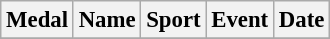<table class="wikitable sortable" style="font-size: 95%;">
<tr>
<th>Medal</th>
<th>Name</th>
<th>Sport</th>
<th>Event</th>
<th>Date</th>
</tr>
<tr>
</tr>
</table>
